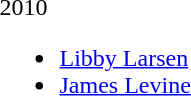<table>
<tr>
<td>2010<br><ul><li><a href='#'>Libby Larsen</a></li><li><a href='#'>James Levine</a></li></ul></td>
</tr>
</table>
